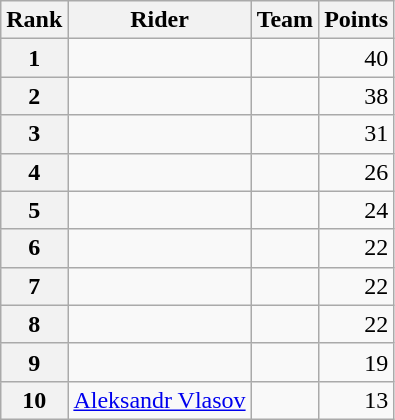<table class="wikitable" margin-bottom:0;">
<tr>
<th scope="col">Rank</th>
<th scope="col">Rider</th>
<th scope="col">Team</th>
<th scope="col">Points</th>
</tr>
<tr>
<th scope="row">1</th>
<td> </td>
<td></td>
<td align="right">40</td>
</tr>
<tr>
<th scope="row">2</th>
<td></td>
<td></td>
<td align="right">38</td>
</tr>
<tr>
<th scope="row">3</th>
<td> </td>
<td></td>
<td align="right">31</td>
</tr>
<tr>
<th scope="row">4</th>
<td> </td>
<td></td>
<td align="right">26</td>
</tr>
<tr>
<th scope="row">5</th>
<td></td>
<td></td>
<td align="right">24</td>
</tr>
<tr>
<th scope="row">6</th>
<td></td>
<td></td>
<td align="right">22</td>
</tr>
<tr>
<th scope="row">7</th>
<td></td>
<td></td>
<td align="right">22</td>
</tr>
<tr>
<th scope="row">8</th>
<td></td>
<td></td>
<td align="right">22</td>
</tr>
<tr>
<th scope="row">9</th>
<td></td>
<td></td>
<td align="right">19</td>
</tr>
<tr>
<th scope="row">10</th>
<td> <a href='#'>Aleksandr Vlasov</a> </td>
<td></td>
<td align="right">13</td>
</tr>
</table>
